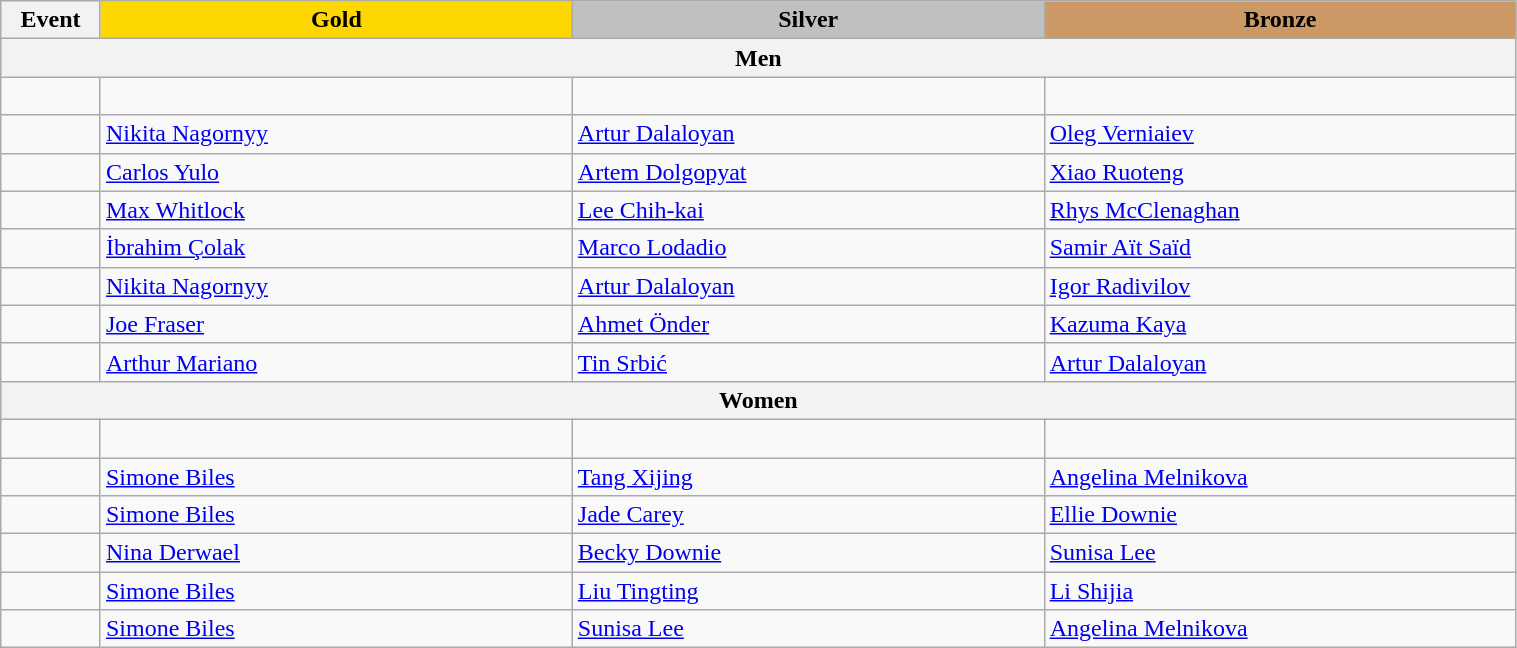<table style="width:80%;" class="wikitable">
<tr>
<th style="text-align:center; width:2%;">Event</th>
<td style="text-align:center; width:16%; background:gold;"><strong>Gold</strong></td>
<td style="text-align:center; width:16%; background:silver;"><strong>Silver</strong></td>
<td style="text-align:center; width:16%; background:#c96;"><strong>Bronze</strong></td>
</tr>
<tr>
<th colspan=4><strong>Men</strong></th>
</tr>
<tr>
<td><br></td>
<td><br></td>
<td><br></td>
<td><br></td>
</tr>
<tr>
<td><br></td>
<td> <a href='#'>Nikita Nagornyy</a></td>
<td> <a href='#'>Artur Dalaloyan</a></td>
<td> <a href='#'>Oleg Verniaiev</a></td>
</tr>
<tr>
<td><br></td>
<td> <a href='#'>Carlos Yulo</a></td>
<td> <a href='#'>Artem Dolgopyat</a></td>
<td> <a href='#'>Xiao Ruoteng</a></td>
</tr>
<tr>
<td><br></td>
<td> <a href='#'>Max Whitlock</a></td>
<td> <a href='#'>Lee Chih-kai</a></td>
<td> <a href='#'>Rhys McClenaghan</a></td>
</tr>
<tr>
<td><br></td>
<td> <a href='#'>İbrahim Çolak</a></td>
<td> <a href='#'>Marco Lodadio</a></td>
<td> <a href='#'>Samir Aït Saïd</a></td>
</tr>
<tr>
<td><br></td>
<td> <a href='#'>Nikita Nagornyy</a></td>
<td> <a href='#'>Artur Dalaloyan</a></td>
<td> <a href='#'>Igor Radivilov</a></td>
</tr>
<tr>
<td><br></td>
<td> <a href='#'>Joe Fraser</a></td>
<td> <a href='#'>Ahmet Önder</a></td>
<td> <a href='#'>Kazuma Kaya</a></td>
</tr>
<tr>
<td><br></td>
<td> <a href='#'>Arthur Mariano</a></td>
<td> <a href='#'>Tin Srbić</a></td>
<td> <a href='#'>Artur Dalaloyan</a></td>
</tr>
<tr>
<th colspan=4><strong>Women</strong></th>
</tr>
<tr>
<td><br></td>
<td><br></td>
<td><br></td>
<td><br></td>
</tr>
<tr>
<td><br></td>
<td> <a href='#'>Simone Biles</a></td>
<td> <a href='#'>Tang Xijing</a></td>
<td> <a href='#'>Angelina Melnikova</a></td>
</tr>
<tr>
<td><br></td>
<td> <a href='#'>Simone Biles</a></td>
<td> <a href='#'>Jade Carey</a></td>
<td> <a href='#'>Ellie Downie</a></td>
</tr>
<tr>
<td><br></td>
<td> <a href='#'>Nina Derwael</a></td>
<td> <a href='#'>Becky Downie</a></td>
<td> <a href='#'>Sunisa Lee</a></td>
</tr>
<tr>
<td><br></td>
<td> <a href='#'>Simone Biles</a></td>
<td> <a href='#'>Liu Tingting</a></td>
<td> <a href='#'>Li Shijia</a></td>
</tr>
<tr>
<td><br></td>
<td> <a href='#'>Simone Biles</a></td>
<td> <a href='#'>Sunisa Lee</a></td>
<td> <a href='#'>Angelina Melnikova</a></td>
</tr>
</table>
